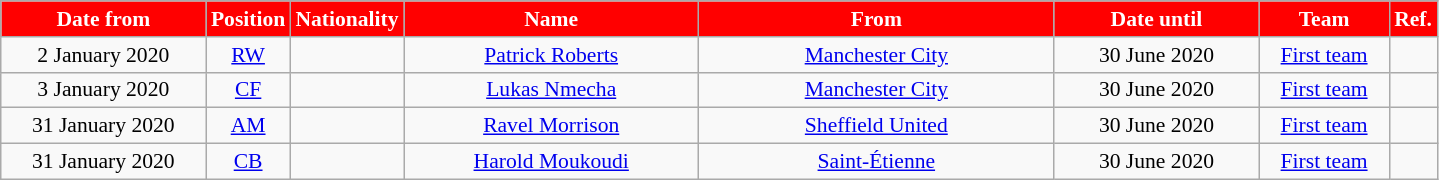<table class="wikitable"  style="text-align:center; font-size:90%; ">
<tr>
<th style="background:#FF0000; color:#FFFFFF; width:130px;">Date from</th>
<th style="background:#FF0000; color:#FFFFFF; width:30px;">Position</th>
<th style="background:#FF0000; color:#FFFFFF; width:30px;">Nationality</th>
<th style="background:#FF0000; color:#FFFFFF; width:190px;">Name</th>
<th style="background:#FF0000; color:#FFFFFF; width:230px;">From</th>
<th style="background:#FF0000; color:#FFFFFF; width:130px;">Date until</th>
<th style="background:#FF0000; color:#FFFFFF; width:80px;">Team</th>
<th style="background:#FF0000; color:#FFFFFF; width:20px;">Ref.</th>
</tr>
<tr>
<td>2 January 2020</td>
<td><a href='#'>RW</a></td>
<td></td>
<td><a href='#'>Patrick Roberts</a></td>
<td><a href='#'>Manchester City</a></td>
<td>30 June 2020</td>
<td><a href='#'>First team</a></td>
<td></td>
</tr>
<tr>
<td>3 January 2020</td>
<td><a href='#'>CF</a></td>
<td></td>
<td><a href='#'>Lukas Nmecha</a></td>
<td><a href='#'>Manchester City</a></td>
<td>30 June 2020</td>
<td><a href='#'>First team</a></td>
<td></td>
</tr>
<tr>
<td>31 January 2020</td>
<td><a href='#'>AM</a></td>
<td></td>
<td><a href='#'>Ravel Morrison</a></td>
<td><a href='#'>Sheffield United</a></td>
<td>30 June 2020</td>
<td><a href='#'>First team</a></td>
<td></td>
</tr>
<tr>
<td>31 January 2020</td>
<td><a href='#'>CB</a></td>
<td></td>
<td><a href='#'>Harold Moukoudi</a></td>
<td> <a href='#'>Saint-Étienne</a></td>
<td>30 June 2020</td>
<td><a href='#'>First team</a></td>
<td></td>
</tr>
</table>
